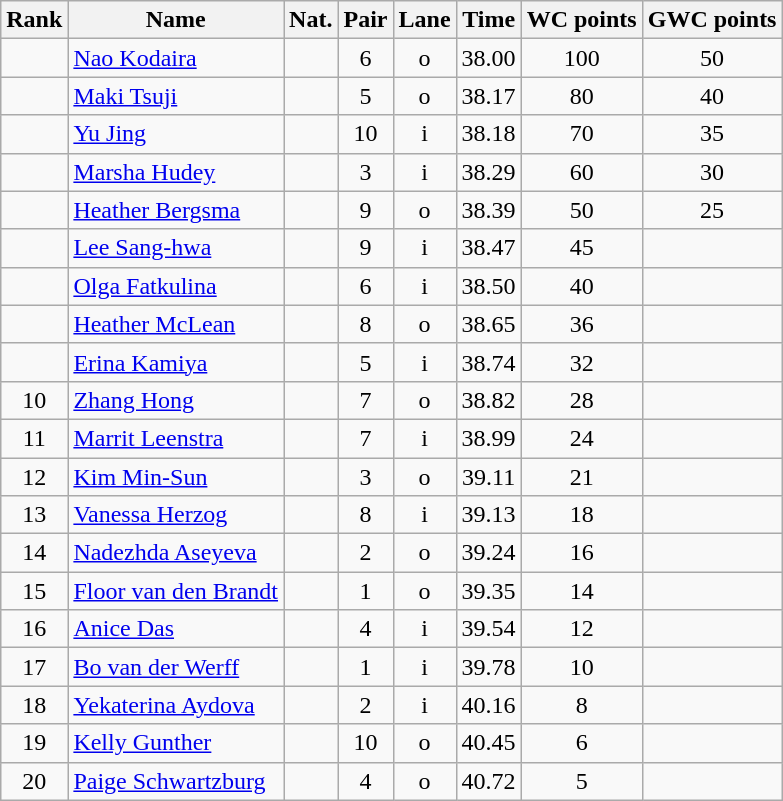<table class="wikitable sortable" style="text-align:center">
<tr>
<th>Rank</th>
<th>Name</th>
<th>Nat.</th>
<th>Pair</th>
<th>Lane</th>
<th>Time</th>
<th>WC points</th>
<th>GWC points</th>
</tr>
<tr>
<td></td>
<td align=left><a href='#'>Nao Kodaira</a></td>
<td></td>
<td>6</td>
<td>o</td>
<td>38.00</td>
<td>100</td>
<td>50</td>
</tr>
<tr>
<td></td>
<td align=left><a href='#'>Maki Tsuji</a></td>
<td></td>
<td>5</td>
<td>o</td>
<td>38.17</td>
<td>80</td>
<td>40</td>
</tr>
<tr>
<td></td>
<td align=left><a href='#'>Yu Jing</a></td>
<td></td>
<td>10</td>
<td>i</td>
<td>38.18</td>
<td>70</td>
<td>35</td>
</tr>
<tr>
<td></td>
<td align=left><a href='#'>Marsha Hudey</a></td>
<td></td>
<td>3</td>
<td>i</td>
<td>38.29</td>
<td>60</td>
<td>30</td>
</tr>
<tr>
<td></td>
<td align=left><a href='#'>Heather Bergsma</a></td>
<td></td>
<td>9</td>
<td>o</td>
<td>38.39</td>
<td>50</td>
<td>25</td>
</tr>
<tr>
<td></td>
<td align=left><a href='#'>Lee Sang-hwa</a></td>
<td></td>
<td>9</td>
<td>i</td>
<td>38.47</td>
<td>45</td>
<td></td>
</tr>
<tr>
<td></td>
<td align=left><a href='#'>Olga Fatkulina</a></td>
<td></td>
<td>6</td>
<td>i</td>
<td>38.50</td>
<td>40</td>
<td></td>
</tr>
<tr>
<td></td>
<td align=left><a href='#'>Heather McLean</a></td>
<td></td>
<td>8</td>
<td>o</td>
<td>38.65</td>
<td>36</td>
<td></td>
</tr>
<tr>
<td></td>
<td align=left><a href='#'>Erina Kamiya</a></td>
<td></td>
<td>5</td>
<td>i</td>
<td>38.74</td>
<td>32</td>
<td></td>
</tr>
<tr>
<td>10</td>
<td align=left><a href='#'>Zhang Hong</a></td>
<td></td>
<td>7</td>
<td>o</td>
<td>38.82</td>
<td>28</td>
<td></td>
</tr>
<tr>
<td>11</td>
<td align=left><a href='#'>Marrit Leenstra</a></td>
<td></td>
<td>7</td>
<td>i</td>
<td>38.99</td>
<td>24</td>
<td></td>
</tr>
<tr>
<td>12</td>
<td align=left><a href='#'>Kim Min-Sun</a></td>
<td></td>
<td>3</td>
<td>o</td>
<td>39.11</td>
<td>21</td>
<td></td>
</tr>
<tr>
<td>13</td>
<td align=left><a href='#'>Vanessa Herzog</a></td>
<td></td>
<td>8</td>
<td>i</td>
<td>39.13</td>
<td>18</td>
<td></td>
</tr>
<tr>
<td>14</td>
<td align=left><a href='#'>Nadezhda Aseyeva</a></td>
<td></td>
<td>2</td>
<td>o</td>
<td>39.24</td>
<td>16</td>
<td></td>
</tr>
<tr>
<td>15</td>
<td align=left><a href='#'>Floor van den Brandt</a></td>
<td></td>
<td>1</td>
<td>o</td>
<td>39.35</td>
<td>14</td>
<td></td>
</tr>
<tr>
<td>16</td>
<td align=left><a href='#'>Anice Das</a></td>
<td></td>
<td>4</td>
<td>i</td>
<td>39.54</td>
<td>12</td>
<td></td>
</tr>
<tr>
<td>17</td>
<td align=left><a href='#'>Bo van der Werff</a></td>
<td></td>
<td>1</td>
<td>i</td>
<td>39.78</td>
<td>10</td>
<td></td>
</tr>
<tr>
<td>18</td>
<td align=left><a href='#'>Yekaterina Aydova</a></td>
<td></td>
<td>2</td>
<td>i</td>
<td>40.16</td>
<td>8</td>
<td></td>
</tr>
<tr>
<td>19</td>
<td align=left><a href='#'>Kelly Gunther</a></td>
<td></td>
<td>10</td>
<td>o</td>
<td>40.45</td>
<td>6</td>
<td></td>
</tr>
<tr>
<td>20</td>
<td align=left><a href='#'>Paige Schwartzburg</a></td>
<td></td>
<td>4</td>
<td>o</td>
<td>40.72</td>
<td>5</td>
<td></td>
</tr>
</table>
